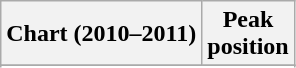<table class="wikitable sortable plainrowheaders" style="text-align:center">
<tr>
<th scope="col">Chart (2010–2011)</th>
<th scope="col">Peak<br>position</th>
</tr>
<tr>
</tr>
<tr>
</tr>
</table>
